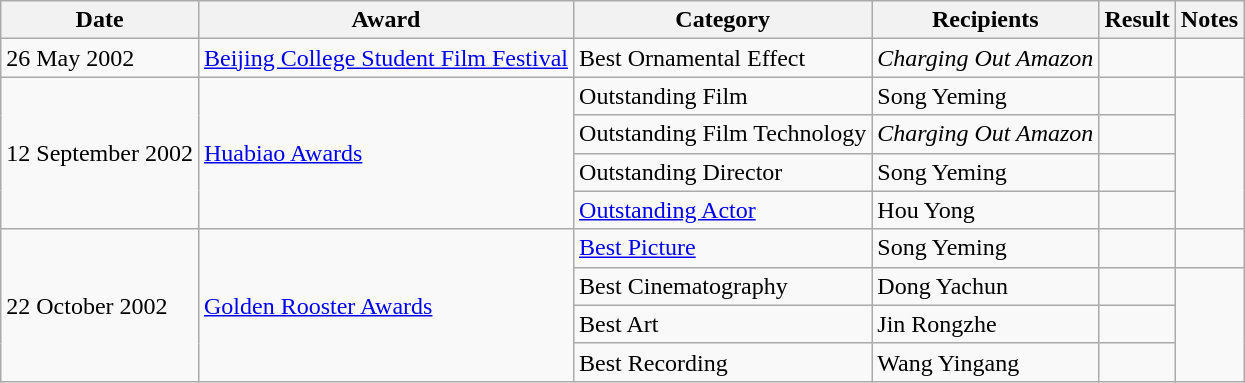<table class="wikitable">
<tr>
<th>Date</th>
<th>Award</th>
<th>Category</th>
<th>Recipients</th>
<th>Result</th>
<th>Notes</th>
</tr>
<tr>
<td>26 May 2002</td>
<td><a href='#'>Beijing College Student Film Festival</a></td>
<td>Best Ornamental Effect</td>
<td><em>Charging Out Amazon</em></td>
<td></td>
<td style="text-align:center;"></td>
</tr>
<tr>
<td rowspan="4">12 September 2002</td>
<td rowspan="4"><a href='#'>Huabiao Awards</a></td>
<td>Outstanding Film</td>
<td>Song Yeming</td>
<td></td>
<td style="text-align:center;" rowspan="4"><br></td>
</tr>
<tr>
<td>Outstanding Film Technology</td>
<td><em>Charging Out Amazon</em></td>
<td></td>
</tr>
<tr>
<td>Outstanding Director</td>
<td>Song Yeming</td>
<td></td>
</tr>
<tr>
<td><a href='#'>Outstanding Actor</a></td>
<td>Hou Yong</td>
<td></td>
</tr>
<tr>
<td rowspan="4">22 October 2002</td>
<td rowspan="4"><a href='#'>Golden Rooster Awards</a></td>
<td><a href='#'>Best Picture</a></td>
<td>Song Yeming</td>
<td></td>
<td style="text-align:center;"></td>
</tr>
<tr>
<td>Best Cinematography</td>
<td>Dong Yachun</td>
<td></td>
<td style="text-align:center;" rowspan="3"></td>
</tr>
<tr>
<td>Best Art</td>
<td>Jin Rongzhe</td>
<td></td>
</tr>
<tr>
<td>Best Recording</td>
<td>Wang Yingang</td>
<td></td>
</tr>
</table>
